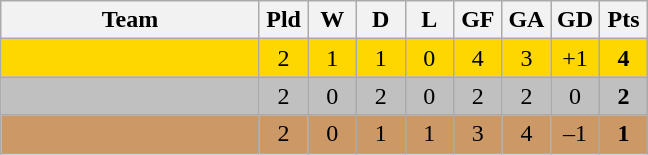<table class="wikitable" style="text-align: center;">
<tr>
<th width=165>Team</th>
<th width=25>Pld</th>
<th width=25>W</th>
<th width=25>D</th>
<th width=25>L</th>
<th width=25>GF</th>
<th width=25>GA</th>
<th width=25>GD</th>
<th width=25>Pts</th>
</tr>
<tr bgcolor=gold>
<td align="left"></td>
<td>2</td>
<td>1</td>
<td>1</td>
<td>0</td>
<td>4</td>
<td>3</td>
<td>+1</td>
<td><strong>4</strong></td>
</tr>
<tr bgcolor=silver>
<td align="left"></td>
<td>2</td>
<td>0</td>
<td>2</td>
<td>0</td>
<td>2</td>
<td>2</td>
<td>0</td>
<td><strong>2</strong></td>
</tr>
<tr bgcolor=#cc9966>
<td align="left"></td>
<td>2</td>
<td>0</td>
<td>1</td>
<td>1</td>
<td>3</td>
<td>4</td>
<td>–1</td>
<td><strong>1</strong></td>
</tr>
</table>
